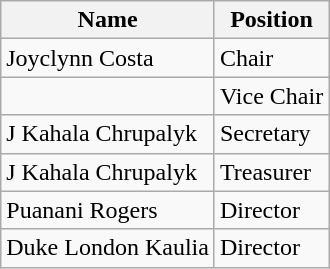<table class="wikitable">
<tr>
<th>Name</th>
<th>Position</th>
</tr>
<tr>
<td>Joyclynn Costa</td>
<td>Chair</td>
</tr>
<tr>
<td></td>
<td>Vice Chair</td>
</tr>
<tr>
<td>J Kahala Chrupalyk</td>
<td>Secretary</td>
</tr>
<tr>
<td>J Kahala Chrupalyk</td>
<td>Treasurer</td>
</tr>
<tr>
<td>Puanani Rogers</td>
<td>Director</td>
</tr>
<tr>
<td>Duke London Kaulia</td>
<td>Director</td>
</tr>
</table>
